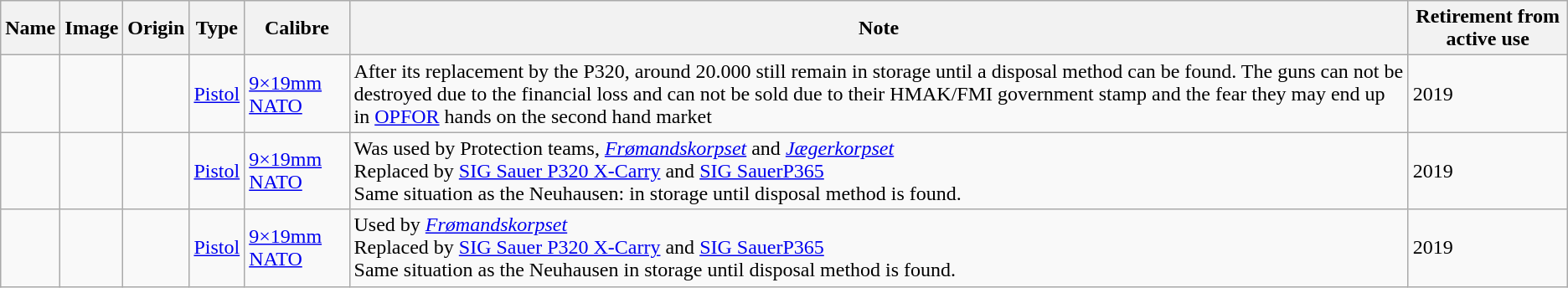<table class="wikitable">
<tr>
<th>Name</th>
<th>Image</th>
<th>Origin</th>
<th>Type</th>
<th>Calibre</th>
<th>Note</th>
<th>Retirement from active use</th>
</tr>
<tr>
<td></td>
<td></td>
<td></td>
<td><a href='#'>Pistol</a></td>
<td><a href='#'>9×19mm NATO</a></td>
<td>After its replacement by the P320, around 20.000 still remain in storage until a disposal method can be found. The guns can not be destroyed due to the financial loss and can not be sold due to their HMAK/FMI government stamp and the fear they may end up in <a href='#'>OPFOR</a> hands on the second hand market</td>
<td>2019</td>
</tr>
<tr>
<td></td>
<td></td>
<td></td>
<td><a href='#'>Pistol</a></td>
<td><a href='#'>9×19mm NATO</a></td>
<td>Was used by Protection teams, <em><a href='#'>Frømandskorpset</a></em> and <em><a href='#'>Jægerkorpset</a></em><br>Replaced by <a href='#'>SIG Sauer P320 X-Carry</a> and <a href='#'>SIG SauerP365</a><br>Same situation as the Neuhausen: in storage until disposal method is found.</td>
<td>2019</td>
</tr>
<tr>
<td></td>
<td></td>
<td></td>
<td><a href='#'>Pistol</a></td>
<td><a href='#'>9×19mm NATO</a></td>
<td>Used by <em><a href='#'>Frømandskorpset</a></em><br>Replaced by <a href='#'>SIG Sauer P320 X-Carry</a> and <a href='#'>SIG SauerP365</a><br>Same situation as the Neuhausen in storage until disposal method is found.</td>
<td>2019</td>
</tr>
</table>
